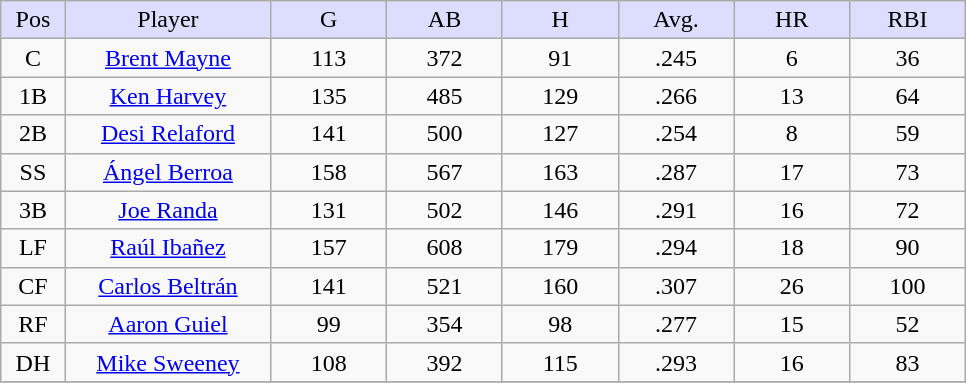<table class="wikitable sortable">
<tr align=center>
<td bgcolor="#DDDDFF" width="5%">Pos</td>
<td bgcolor="#DDDDFF" width="16%">Player</td>
<td bgcolor="#DDDDFF" width="9%">G</td>
<td bgcolor="#DDDDFF" width="9%">AB</td>
<td bgcolor="#DDDDFF" width="9%">H</td>
<td bgcolor="#DDDDFF" width="9%">Avg.</td>
<td bgcolor="#DDDDFF" width="9%">HR</td>
<td bgcolor="#DDDDFF" width="9%">RBI</td>
</tr>
<tr align=center>
<td>C</td>
<td><a href='#'>Brent Mayne</a></td>
<td>113</td>
<td>372</td>
<td>91</td>
<td>.245</td>
<td>6</td>
<td>36</td>
</tr>
<tr align=center>
<td>1B</td>
<td><a href='#'>Ken Harvey</a></td>
<td>135</td>
<td>485</td>
<td>129</td>
<td>.266</td>
<td>13</td>
<td>64</td>
</tr>
<tr align=center>
<td>2B</td>
<td><a href='#'>Desi Relaford</a></td>
<td>141</td>
<td>500</td>
<td>127</td>
<td>.254</td>
<td>8</td>
<td>59</td>
</tr>
<tr align=center>
<td>SS</td>
<td><a href='#'>Ángel Berroa</a></td>
<td>158</td>
<td>567</td>
<td>163</td>
<td>.287</td>
<td>17</td>
<td>73</td>
</tr>
<tr align=center>
<td>3B</td>
<td><a href='#'>Joe Randa</a></td>
<td>131</td>
<td>502</td>
<td>146</td>
<td>.291</td>
<td>16</td>
<td>72</td>
</tr>
<tr align=center>
<td>LF</td>
<td><a href='#'>Raúl Ibañez</a></td>
<td>157</td>
<td>608</td>
<td>179</td>
<td>.294</td>
<td>18</td>
<td>90</td>
</tr>
<tr align=center>
<td>CF</td>
<td><a href='#'>Carlos Beltrán</a></td>
<td>141</td>
<td>521</td>
<td>160</td>
<td>.307</td>
<td>26</td>
<td>100</td>
</tr>
<tr align=center>
<td>RF</td>
<td><a href='#'>Aaron Guiel</a></td>
<td>99</td>
<td>354</td>
<td>98</td>
<td>.277</td>
<td>15</td>
<td>52</td>
</tr>
<tr align=center>
<td>DH</td>
<td><a href='#'>Mike Sweeney</a></td>
<td>108</td>
<td>392</td>
<td>115</td>
<td>.293</td>
<td>16</td>
<td>83</td>
</tr>
<tr align="center">
</tr>
</table>
